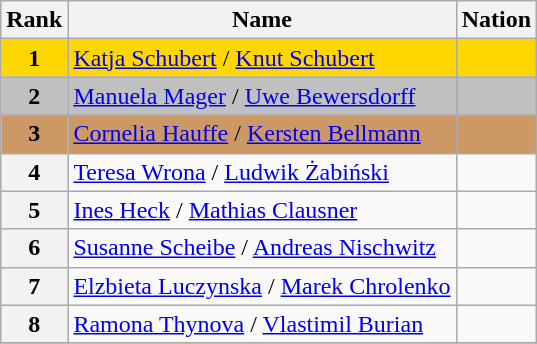<table class="wikitable">
<tr>
<th>Rank</th>
<th>Name</th>
<th>Nation</th>
</tr>
<tr bgcolor="gold">
<td align="center"><strong>1</strong></td>
<td><a href='#'>Katja Schubert</a> / <a href='#'>Knut Schubert</a></td>
<td></td>
</tr>
<tr bgcolor="silver">
<td align="center"><strong>2</strong></td>
<td><a href='#'>Manuela Mager</a> / <a href='#'>Uwe Bewersdorff</a></td>
<td></td>
</tr>
<tr bgcolor="cc9966">
<td align="center"><strong>3</strong></td>
<td><a href='#'>Cornelia Hauffe</a> / <a href='#'>Kersten Bellmann</a></td>
<td></td>
</tr>
<tr>
<th>4</th>
<td><a href='#'>Teresa Wrona</a> / <a href='#'>Ludwik Żabiński</a></td>
<td></td>
</tr>
<tr>
<th>5</th>
<td><a href='#'>Ines Heck</a> / <a href='#'>Mathias Clausner</a></td>
<td></td>
</tr>
<tr>
<th>6</th>
<td><a href='#'>Susanne Scheibe</a> / <a href='#'>Andreas Nischwitz</a></td>
<td></td>
</tr>
<tr>
<th>7</th>
<td><a href='#'>Elzbieta Luczynska</a> / <a href='#'>Marek Chrolenko</a></td>
<td></td>
</tr>
<tr>
<th>8</th>
<td><a href='#'>Ramona Thynova</a> / <a href='#'>Vlastimil Burian</a></td>
<td></td>
</tr>
<tr>
</tr>
</table>
